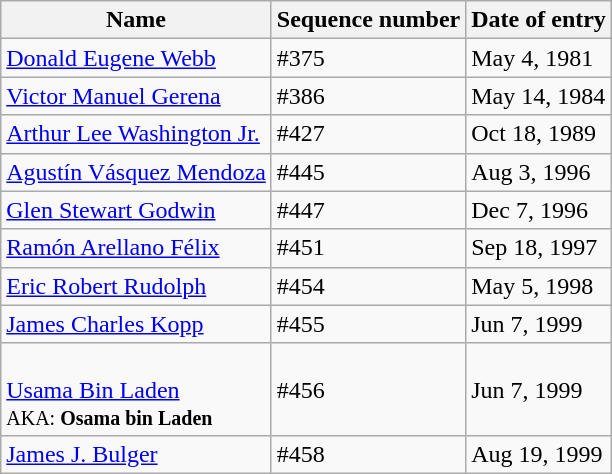<table class="wikitable">
<tr>
<th>Name</th>
<th>Sequence number</th>
<th>Date of entry</th>
</tr>
<tr>
<td><a href='#'>Donald Eugene Webb</a></td>
<td>#375</td>
<td>May 4, 1981</td>
</tr>
<tr>
<td><a href='#'>Victor Manuel Gerena</a></td>
<td>#386</td>
<td>May 14, 1984</td>
</tr>
<tr>
<td><a href='#'>Arthur Lee Washington Jr.</a></td>
<td>#427</td>
<td>Oct 18, 1989</td>
</tr>
<tr>
<td><a href='#'>Agustín Vásquez Mendoza</a></td>
<td>#445</td>
<td>Aug 3, 1996</td>
</tr>
<tr>
<td><a href='#'>Glen Stewart Godwin</a></td>
<td>#447</td>
<td>Dec 7, 1996</td>
</tr>
<tr>
<td><a href='#'>Ramón Arellano Félix</a></td>
<td>#451</td>
<td>Sep 18, 1997</td>
</tr>
<tr>
<td><a href='#'>Eric Robert Rudolph</a></td>
<td>#454</td>
<td>May 5, 1998</td>
</tr>
<tr>
<td><a href='#'>James Charles Kopp</a></td>
<td>#455</td>
<td>Jun 7, 1999</td>
</tr>
<tr>
<td><br><a href='#'>Usama Bin Laden</a><small><br>AKA: <strong>Osama bin Laden</strong><br></small></td>
<td>#456</td>
<td>Jun 7, 1999</td>
</tr>
<tr>
<td><a href='#'>James J. Bulger</a></td>
<td>#458</td>
<td>Aug 19, 1999</td>
</tr>
</table>
